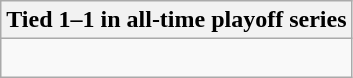<table class="wikitable collapsible collapsed">
<tr>
<th>Tied 1–1 in all-time playoff series</th>
</tr>
<tr>
<td><br>
</td>
</tr>
</table>
